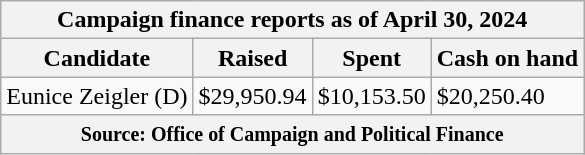<table class="wikitable sortable">
<tr>
<th colspan=4>Campaign finance reports as of April 30, 2024</th>
</tr>
<tr style="text-align:center;">
<th>Candidate</th>
<th>Raised</th>
<th>Spent</th>
<th>Cash on hand</th>
</tr>
<tr>
<td>Eunice Zeigler (D)</td>
<td>$29,950.94</td>
<td>$10,153.50</td>
<td>$20,250.40</td>
</tr>
<tr>
<th colspan="4"><small>Source: Office of Campaign and Political Finance</small></th>
</tr>
</table>
